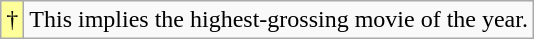<table class="wikitable">
<tr>
<td style="background-color:#FFFF99"align="center">†</td>
<td>This implies the highest-grossing movie of the year.</td>
</tr>
</table>
